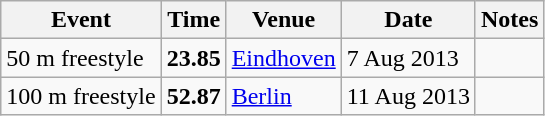<table class="wikitable">
<tr>
<th>Event</th>
<th>Time</th>
<th>Venue</th>
<th>Date</th>
<th>Notes</th>
</tr>
<tr>
<td>50 m freestyle</td>
<td><strong>23.85</strong></td>
<td><a href='#'>Eindhoven</a></td>
<td>7 Aug 2013</td>
<td></td>
</tr>
<tr>
<td>100 m freestyle</td>
<td><strong>52.87</strong></td>
<td><a href='#'>Berlin</a></td>
<td>11 Aug 2013</td>
<td></td>
</tr>
</table>
